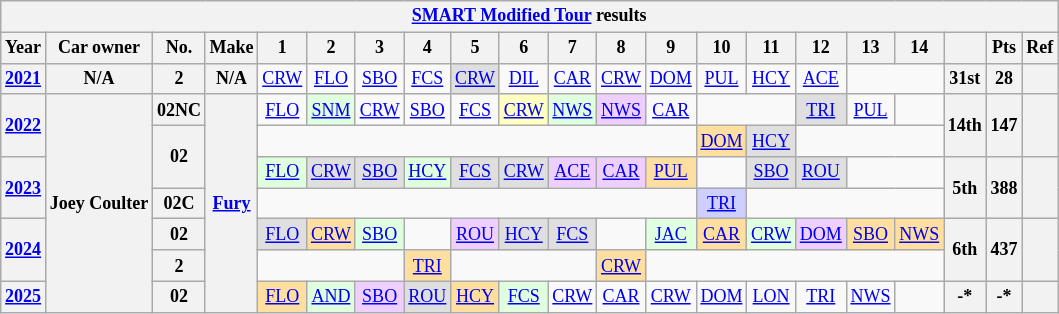<table class="wikitable" style="text-align:center; font-size:75%">
<tr>
<th colspan=38><a href='#'>SMART Modified Tour</a> results</th>
</tr>
<tr>
<th>Year</th>
<th>Car owner</th>
<th>No.</th>
<th>Make</th>
<th>1</th>
<th>2</th>
<th>3</th>
<th>4</th>
<th>5</th>
<th>6</th>
<th>7</th>
<th>8</th>
<th>9</th>
<th>10</th>
<th>11</th>
<th>12</th>
<th>13</th>
<th>14</th>
<th></th>
<th>Pts</th>
<th>Ref</th>
</tr>
<tr>
<th><a href='#'>2021</a></th>
<th>N/A</th>
<th>2</th>
<th>N/A</th>
<td><a href='#'>CRW</a></td>
<td><a href='#'>FLO</a></td>
<td><a href='#'>SBO</a></td>
<td><a href='#'>FCS</a></td>
<td style="background:#DFDFDF;"><a href='#'>CRW</a><br></td>
<td><a href='#'>DIL</a></td>
<td><a href='#'>CAR</a></td>
<td><a href='#'>CRW</a></td>
<td><a href='#'>DOM</a></td>
<td><a href='#'>PUL</a></td>
<td><a href='#'>HCY</a></td>
<td><a href='#'>ACE</a></td>
<td colspan=2></td>
<th>31st</th>
<th>28</th>
<th></th>
</tr>
<tr>
<th rowspan=2><a href='#'>2022</a></th>
<th rowspan=7>Joey Coulter</th>
<th>02NC</th>
<th rowspan=7><a href='#'>Fury</a></th>
<td><a href='#'>FLO</a></td>
<td style="background:#DFFFDF;"><a href='#'>SNM</a><br></td>
<td><a href='#'>CRW</a></td>
<td><a href='#'>SBO</a></td>
<td><a href='#'>FCS</a></td>
<td style="background:#FFFFBF;"><a href='#'>CRW</a><br></td>
<td style="background:#DFFFDF;"><a href='#'>NWS</a><br></td>
<td style="background:#EFCFFF;"><a href='#'>NWS</a><br></td>
<td><a href='#'>CAR</a></td>
<td colspan=2></td>
<td style="background:#DFDFDF;"><a href='#'>TRI</a><br></td>
<td><a href='#'>PUL</a></td>
<td></td>
<th rowspan=2>14th</th>
<th rowspan=2>147</th>
<th rowspan=2></th>
</tr>
<tr>
<th rowspan=2>02</th>
<td colspan=9></td>
<td style="background:#FFDF9F;"><a href='#'>DOM</a><br></td>
<td style="background:#DFDFDF;"><a href='#'>HCY</a><br></td>
<td colspan=3></td>
</tr>
<tr>
<th rowspan=2><a href='#'>2023</a></th>
<td style="background:#DFFFDF;"><a href='#'>FLO</a><br></td>
<td style="background:#DFDFDF;"><a href='#'>CRW</a><br></td>
<td style="background:#DFDFDF;"><a href='#'>SBO</a><br></td>
<td style="background:#DFFFDF;"><a href='#'>HCY</a><br></td>
<td style="background:#DFDFDF;"><a href='#'>FCS</a><br></td>
<td style="background:#DFDFDF;"><a href='#'>CRW</a><br></td>
<td style="background:#EFCFFF;"><a href='#'>ACE</a><br></td>
<td style="background:#EFCFFF;"><a href='#'>CAR</a><br></td>
<td style="background:#FFDF9F;"><a href='#'>PUL</a><br></td>
<td></td>
<td style="background:#DFDFDF;"><a href='#'>SBO</a><br></td>
<td style="background:#DFDFDF;"><a href='#'>ROU</a><br></td>
<td colspan=2></td>
<th rowspan=2>5th</th>
<th rowspan=2>388</th>
<th rowspan=2></th>
</tr>
<tr>
<th>02C</th>
<td colspan=9></td>
<td style="background:#CFCFFF;"><a href='#'>TRI</a><br></td>
<td colspan=4></td>
</tr>
<tr>
<th rowspan=2><a href='#'>2024</a></th>
<th>02</th>
<td style="background:#DFDFDF;"><a href='#'>FLO</a><br></td>
<td style="background:#FFDF9F;"><a href='#'>CRW</a><br></td>
<td style="background:#DFFFDF;"><a href='#'>SBO</a><br></td>
<td></td>
<td style="background:#EFCFFF;"><a href='#'>ROU</a><br></td>
<td style="background:#DFDFDF;"><a href='#'>HCY</a><br></td>
<td style="background:#DFDFDF;"><a href='#'>FCS</a><br></td>
<td></td>
<td style="background:#DFFFDF;"><a href='#'>JAC</a><br></td>
<td style="background:#FFDF9F;"><a href='#'>CAR</a><br></td>
<td style="background:#DFFFDF;"><a href='#'>CRW</a><br></td>
<td style="background:#EFCFFF;"><a href='#'>DOM</a><br></td>
<td style="background:#FFDF9F;"><a href='#'>SBO</a><br></td>
<td style="background:#FFDF9F;"><a href='#'>NWS</a><br></td>
<th rowspan=2>6th</th>
<th rowspan=2>437</th>
<th rowspan=2></th>
</tr>
<tr>
<th>2</th>
<td colspan=3></td>
<td style="background:#FFDF9F;"><a href='#'>TRI</a><br></td>
<td colspan=3></td>
<td style="background:#FFDF9F;"><a href='#'>CRW</a><br></td>
<td colspan=6></td>
</tr>
<tr>
<th><a href='#'>2025</a></th>
<th>02</th>
<td style="background:#FFDF9F;"><a href='#'>FLO</a><br></td>
<td style="background:#DFFFDF;"><a href='#'>AND</a><br></td>
<td style="background:#EFCFFF;"><a href='#'>SBO</a><br></td>
<td style="background:#DFDFDF;"><a href='#'>ROU</a><br></td>
<td style="background:#FFDF9F;"><a href='#'>HCY</a><br></td>
<td style="background:#DFFFDF;"><a href='#'>FCS</a><br></td>
<td><a href='#'>CRW</a></td>
<td><a href='#'>CAR</a></td>
<td><a href='#'>CRW</a></td>
<td><a href='#'>DOM</a></td>
<td><a href='#'>LON</a></td>
<td><a href='#'>TRI</a></td>
<td><a href='#'>NWS</a></td>
<td></td>
<th>-*</th>
<th>-*</th>
<th></th>
</tr>
</table>
